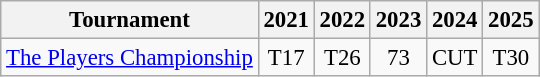<table class="wikitable" style="font-size:95%;text-align:center;">
<tr>
<th>Tournament</th>
<th>2021</th>
<th>2022</th>
<th>2023</th>
<th>2024</th>
<th>2025</th>
</tr>
<tr>
<td align=left><a href='#'>The Players Championship</a></td>
<td>T17</td>
<td>T26</td>
<td>73</td>
<td>CUT</td>
<td>T30</td>
</tr>
</table>
